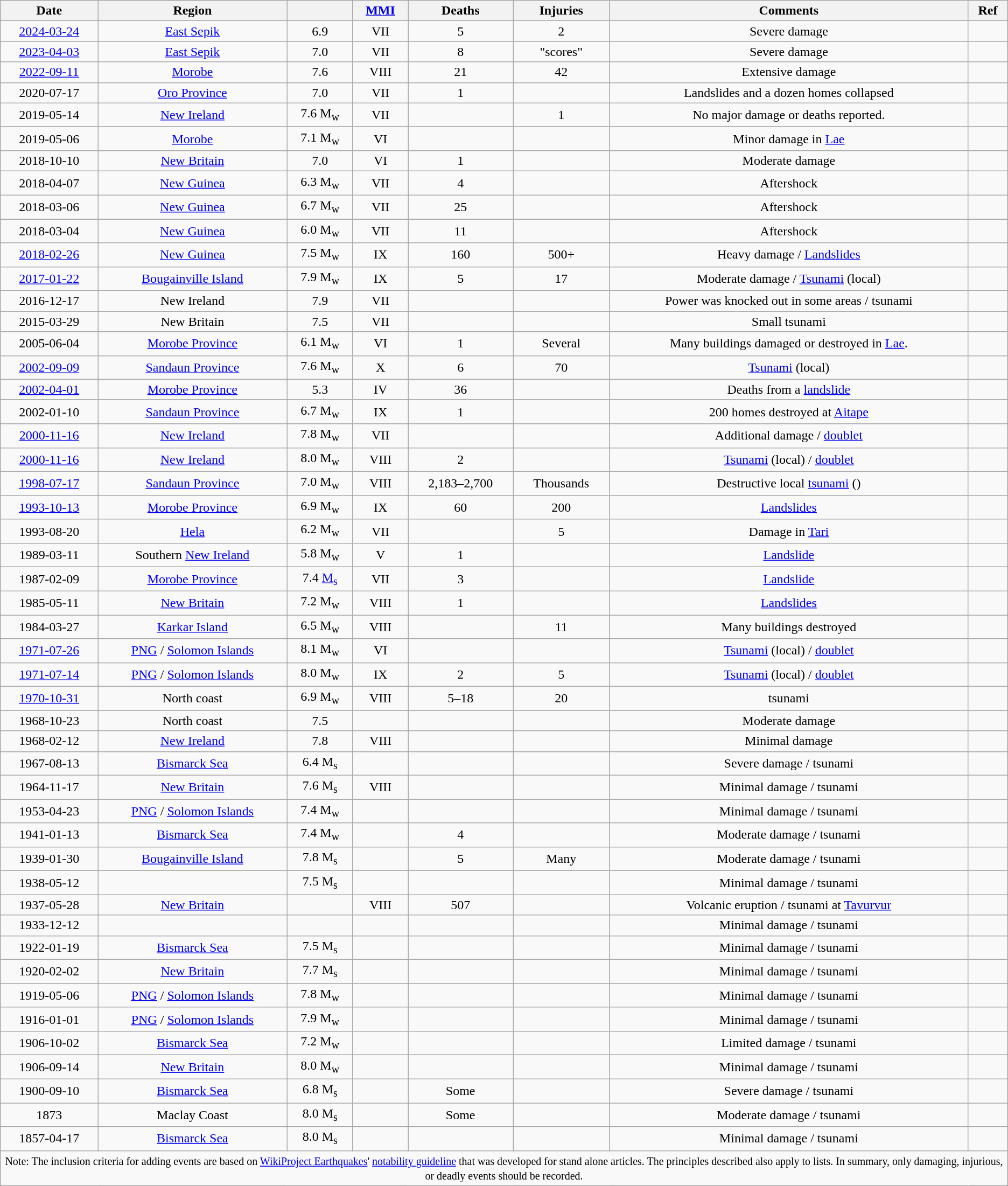<table class="wikitable sortable" style="text-align: center;">
<tr>
<th>Date</th>
<th>Region</th>
<th></th>
<th><a href='#'>MMI</a></th>
<th>Deaths</th>
<th>Injuries</th>
<th>Comments</th>
<th>Ref</th>
</tr>
<tr>
<td><a href='#'>2024-03-24</a></td>
<td><a href='#'>East Sepik</a></td>
<td>6.9 </td>
<td>VII</td>
<td>5</td>
<td>2</td>
<td>Severe damage</td>
<td></td>
</tr>
<tr>
<td><a href='#'>2023-04-03</a></td>
<td><a href='#'>East Sepik</a></td>
<td>7.0 </td>
<td>VII</td>
<td>8</td>
<td>"scores"</td>
<td>Severe damage</td>
<td></td>
</tr>
<tr>
<td><a href='#'>2022-09-11</a></td>
<td><a href='#'>Morobe</a></td>
<td>7.6 </td>
<td>VIII</td>
<td>21</td>
<td>42</td>
<td>Extensive damage</td>
<td></td>
</tr>
<tr>
<td>2020-07-17</td>
<td><a href='#'>Oro Province</a></td>
<td>7.0 </td>
<td>VII</td>
<td>1</td>
<td></td>
<td>Landslides and a dozen homes collapsed</td>
<td></td>
</tr>
<tr>
<td>2019-05-14</td>
<td><a href='#'>New Ireland</a></td>
<td>7.6 M<sub>w</sub></td>
<td>VII</td>
<td></td>
<td>1</td>
<td>No major damage or deaths reported.</td>
<td></td>
</tr>
<tr>
<td>2019-05-06</td>
<td><a href='#'>Morobe</a></td>
<td>7.1 M<sub>w</sub></td>
<td>VI</td>
<td></td>
<td></td>
<td>Minor damage in <a href='#'>Lae</a></td>
<td></td>
</tr>
<tr>
<td>2018-10-10</td>
<td><a href='#'>New Britain</a></td>
<td>7.0 </td>
<td>VI</td>
<td>1</td>
<td></td>
<td>Moderate damage</td>
<td></td>
</tr>
<tr>
<td>2018-04-07</td>
<td><a href='#'>New Guinea</a></td>
<td>6.3 M<sub>w</sub></td>
<td>VII</td>
<td>4</td>
<td></td>
<td>Aftershock</td>
<td></td>
</tr>
<tr>
<td>2018-03-06</td>
<td><a href='#'>New Guinea</a></td>
<td>6.7 M<sub>w</sub></td>
<td>VII</td>
<td>25</td>
<td></td>
<td>Aftershock</td>
<td></td>
</tr>
<tr>
</tr>
<tr>
<td>2018-03-04</td>
<td><a href='#'>New Guinea</a></td>
<td>6.0 M<sub>w</sub></td>
<td>VII</td>
<td>11</td>
<td></td>
<td>Aftershock</td>
<td></td>
</tr>
<tr>
<td><a href='#'>2018-02-26</a></td>
<td><a href='#'>New Guinea</a></td>
<td>7.5 M<sub>w</sub></td>
<td>IX</td>
<td>160</td>
<td>500+</td>
<td>Heavy damage / <a href='#'>Landslides</a></td>
<td></td>
</tr>
<tr>
<td><a href='#'>2017-01-22</a></td>
<td><a href='#'>Bougainville Island</a></td>
<td>7.9 M<sub>w</sub></td>
<td>IX</td>
<td>5</td>
<td>17</td>
<td>Moderate damage / <a href='#'>Tsunami</a> (local)</td>
<td></td>
</tr>
<tr>
<td>2016-12-17</td>
<td>New Ireland</td>
<td>7.9 </td>
<td>VII</td>
<td></td>
<td></td>
<td>Power was knocked out in some areas / tsunami</td>
<td></td>
</tr>
<tr>
<td>2015-03-29</td>
<td>New Britain</td>
<td>7.5 </td>
<td>VII</td>
<td></td>
<td></td>
<td>Small tsunami</td>
<td></td>
</tr>
<tr>
<td>2005-06-04</td>
<td><a href='#'>Morobe Province</a></td>
<td>6.1 M<sub>w</sub></td>
<td>VI</td>
<td>1</td>
<td>Several</td>
<td>Many buildings damaged or destroyed in <a href='#'>Lae</a>.</td>
<td></td>
</tr>
<tr>
<td><a href='#'>2002-09-09</a></td>
<td><a href='#'>Sandaun Province</a></td>
<td>7.6 M<sub>w</sub></td>
<td>X</td>
<td>6</td>
<td>70</td>
<td><a href='#'>Tsunami</a> (local)</td>
<td></td>
</tr>
<tr>
<td><a href='#'>2002-04-01</a></td>
<td><a href='#'>Morobe Province</a></td>
<td>5.3 </td>
<td>IV</td>
<td>36</td>
<td></td>
<td>Deaths from a <a href='#'>landslide</a></td>
<td></td>
</tr>
<tr>
<td>2002-01-10</td>
<td><a href='#'>Sandaun Province</a></td>
<td>6.7 M<sub>w</sub></td>
<td>IX</td>
<td>1</td>
<td></td>
<td>200 homes destroyed at <a href='#'>Aitape</a></td>
<td></td>
</tr>
<tr>
<td><a href='#'>2000-11-16</a></td>
<td><a href='#'>New Ireland</a></td>
<td>7.8 M<sub>w</sub></td>
<td>VII</td>
<td></td>
<td></td>
<td>Additional damage / <a href='#'>doublet</a></td>
<td></td>
</tr>
<tr>
<td><a href='#'>2000-11-16</a></td>
<td><a href='#'>New Ireland</a></td>
<td>8.0 M<sub>w</sub></td>
<td>VIII</td>
<td>2</td>
<td></td>
<td><a href='#'>Tsunami</a> (local) / <a href='#'>doublet</a></td>
<td></td>
</tr>
<tr>
<td><a href='#'>1998-07-17</a></td>
<td><a href='#'>Sandaun Province</a></td>
<td>7.0 M<sub>w</sub></td>
<td>VIII</td>
<td>2,183–2,700</td>
<td>Thousands</td>
<td>Destructive local <a href='#'>tsunami</a> ()</td>
<td></td>
</tr>
<tr>
<td><a href='#'>1993-10-13</a></td>
<td><a href='#'>Morobe Province</a></td>
<td>6.9 M<sub>w</sub></td>
<td>IX</td>
<td>60</td>
<td>200</td>
<td><a href='#'>Landslides</a></td>
<td></td>
</tr>
<tr>
<td>1993-08-20</td>
<td><a href='#'>Hela</a></td>
<td>6.2 M<sub>w</sub></td>
<td>VII</td>
<td></td>
<td>5</td>
<td>Damage in <a href='#'>Tari</a></td>
<td></td>
</tr>
<tr>
<td>1989-03-11</td>
<td>Southern <a href='#'>New Ireland</a></td>
<td>5.8 M<sub>w</sub></td>
<td>V</td>
<td>1</td>
<td></td>
<td><a href='#'>Landslide</a></td>
<td></td>
</tr>
<tr>
<td>1987-02-09</td>
<td><a href='#'>Morobe Province</a></td>
<td>7.4 <a href='#'>M<sub>s</sub></a></td>
<td>VII</td>
<td>3</td>
<td></td>
<td><a href='#'>Landslide</a></td>
<td></td>
</tr>
<tr>
<td>1985-05-11</td>
<td><a href='#'>New Britain</a></td>
<td>7.2 M<sub>w</sub></td>
<td>VIII</td>
<td>1</td>
<td></td>
<td><a href='#'>Landslides</a></td>
<td></td>
</tr>
<tr>
<td>1984-03-27</td>
<td><a href='#'>Karkar Island</a></td>
<td>6.5 M<sub>w</sub></td>
<td>VIII</td>
<td></td>
<td>11</td>
<td>Many buildings destroyed</td>
<td></td>
</tr>
<tr>
<td><a href='#'>1971-07-26</a></td>
<td><a href='#'>PNG</a> / <a href='#'>Solomon Islands</a></td>
<td>8.1 M<sub>w</sub></td>
<td>VI</td>
<td></td>
<td></td>
<td><a href='#'>Tsunami</a> (local) / <a href='#'>doublet</a></td>
<td></td>
</tr>
<tr>
<td><a href='#'>1971-07-14</a></td>
<td><a href='#'>PNG</a> / <a href='#'>Solomon Islands</a></td>
<td>8.0 M<sub>w</sub></td>
<td>IX</td>
<td>2</td>
<td>5</td>
<td><a href='#'>Tsunami</a> (local) / <a href='#'>doublet</a></td>
<td></td>
</tr>
<tr>
<td><a href='#'>1970-10-31</a></td>
<td>North coast</td>
<td>6.9 M<sub>w</sub></td>
<td>VIII</td>
<td>5–18</td>
<td>20</td>
<td> tsunami</td>
<td></td>
</tr>
<tr>
<td>1968-10-23</td>
<td>North coast</td>
<td>7.5</td>
<td></td>
<td></td>
<td></td>
<td>Moderate damage</td>
<td></td>
</tr>
<tr>
<td>1968-02-12</td>
<td><a href='#'>New Ireland</a></td>
<td>7.8</td>
<td>VIII</td>
<td></td>
<td></td>
<td>Minimal damage</td>
<td></td>
</tr>
<tr>
<td>1967-08-13</td>
<td><a href='#'>Bismarck Sea</a></td>
<td>6.4 M<sub>s</sub></td>
<td></td>
<td></td>
<td></td>
<td>Severe damage  / tsunami</td>
<td></td>
</tr>
<tr>
<td>1964-11-17</td>
<td><a href='#'>New Britain</a></td>
<td>7.6 M<sub>s</sub></td>
<td>VIII</td>
<td></td>
<td></td>
<td>Minimal damage  / tsunami</td>
<td></td>
</tr>
<tr>
<td>1953-04-23</td>
<td><a href='#'>PNG</a> / <a href='#'>Solomon Islands</a></td>
<td>7.4 M<sub>w</sub></td>
<td></td>
<td></td>
<td></td>
<td>Minimal damage  / tsunami</td>
<td></td>
</tr>
<tr>
<td>1941-01-13</td>
<td><a href='#'>Bismarck Sea</a></td>
<td>7.4 M<sub>w</sub></td>
<td></td>
<td>4</td>
<td></td>
<td>Moderate damage  / tsunami</td>
<td></td>
</tr>
<tr>
<td>1939-01-30</td>
<td><a href='#'>Bougainville Island</a></td>
<td>7.8 M<sub>s</sub></td>
<td></td>
<td>5</td>
<td>Many</td>
<td>Moderate damage  / tsunami</td>
<td></td>
</tr>
<tr>
<td>1938-05-12</td>
<td></td>
<td>7.5 M<sub>s</sub></td>
<td></td>
<td></td>
<td></td>
<td>Minimal damage  / tsunami</td>
<td></td>
</tr>
<tr>
<td>1937-05-28</td>
<td><a href='#'>New Britain</a></td>
<td></td>
<td>VIII</td>
<td>507</td>
<td></td>
<td>Volcanic eruption / tsunami at <a href='#'>Tavurvur</a></td>
<td></td>
</tr>
<tr>
<td>1933-12-12</td>
<td></td>
<td></td>
<td></td>
<td></td>
<td></td>
<td>Minimal damage  / tsunami</td>
<td></td>
</tr>
<tr>
<td>1922-01-19</td>
<td><a href='#'>Bismarck Sea</a></td>
<td>7.5 M<sub>s</sub></td>
<td></td>
<td></td>
<td></td>
<td>Minimal damage  / tsunami</td>
<td></td>
</tr>
<tr>
<td>1920-02-02</td>
<td><a href='#'>New Britain</a></td>
<td>7.7 M<sub>s</sub></td>
<td></td>
<td></td>
<td></td>
<td>Minimal damage  / tsunami</td>
<td></td>
</tr>
<tr>
<td>1919-05-06</td>
<td><a href='#'>PNG</a> / <a href='#'>Solomon Islands</a></td>
<td>7.8 M<sub>w</sub></td>
<td></td>
<td></td>
<td></td>
<td>Minimal damage  / tsunami</td>
<td></td>
</tr>
<tr>
<td>1916-01-01</td>
<td><a href='#'>PNG</a> / <a href='#'>Solomon Islands</a></td>
<td>7.9 M<sub>w</sub></td>
<td></td>
<td></td>
<td></td>
<td>Minimal damage  / tsunami</td>
<td></td>
</tr>
<tr>
<td>1906-10-02</td>
<td><a href='#'>Bismarck Sea</a></td>
<td>7.2 M<sub>w</sub></td>
<td></td>
<td></td>
<td></td>
<td>Limited damage  / tsunami</td>
<td></td>
</tr>
<tr>
<td>1906-09-14</td>
<td><a href='#'>New Britain</a></td>
<td>8.0 M<sub>w</sub></td>
<td></td>
<td></td>
<td></td>
<td>Minimal damage  / tsunami</td>
<td></td>
</tr>
<tr>
<td>1900-09-10</td>
<td><a href='#'>Bismarck Sea</a></td>
<td>6.8 M<sub>s</sub></td>
<td></td>
<td>Some</td>
<td></td>
<td>Severe damage / tsunami</td>
<td></td>
</tr>
<tr>
<td>1873</td>
<td>Maclay Coast</td>
<td>8.0 M<sub>s</sub></td>
<td></td>
<td>Some</td>
<td></td>
<td>Moderate damage  / tsunami</td>
<td></td>
</tr>
<tr>
<td>1857-04-17</td>
<td><a href='#'>Bismarck Sea</a></td>
<td>8.0 M<sub>s</sub></td>
<td></td>
<td></td>
<td></td>
<td>Minimal damage  / tsunami</td>
<td></td>
</tr>
<tr class="sortbottom">
<td colspan="8" style="text-align: center;"><small>Note: The inclusion criteria for adding events are based on <a href='#'>WikiProject Earthquakes</a>' <a href='#'>notability guideline</a> that was developed for stand alone articles. The principles described also apply to lists. In summary, only damaging, injurious, or deadly events should be recorded.</small></td>
</tr>
</table>
